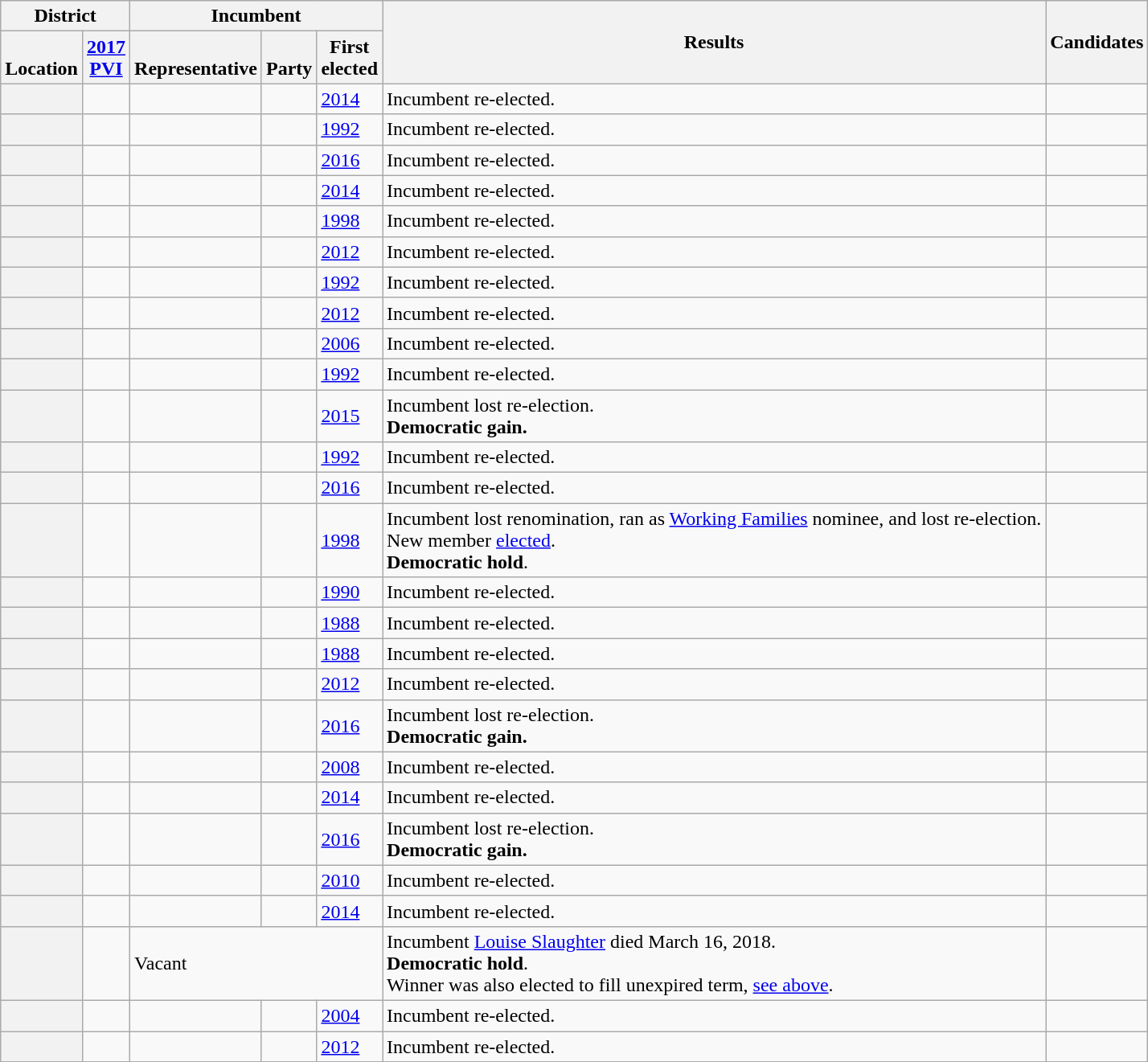<table class="wikitable sortable">
<tr>
<th colspan=2>District</th>
<th colspan=3>Incumbent</th>
<th rowspan=2>Results</th>
<th rowspan=2>Candidates</th>
</tr>
<tr valign=bottom>
<th>Location</th>
<th><a href='#'>2017<br>PVI</a></th>
<th>Representative</th>
<th>Party</th>
<th>First<br>elected</th>
</tr>
<tr>
<th></th>
<td></td>
<td></td>
<td></td>
<td><a href='#'>2014</a></td>
<td>Incumbent re-elected.</td>
<td nowrap></td>
</tr>
<tr>
<th></th>
<td></td>
<td></td>
<td></td>
<td><a href='#'>1992</a></td>
<td>Incumbent re-elected.</td>
<td nowrap></td>
</tr>
<tr>
<th></th>
<td></td>
<td></td>
<td></td>
<td><a href='#'>2016</a></td>
<td>Incumbent re-elected.</td>
<td nowrap></td>
</tr>
<tr>
<th></th>
<td></td>
<td></td>
<td></td>
<td><a href='#'>2014</a></td>
<td>Incumbent re-elected.</td>
<td nowrap></td>
</tr>
<tr>
<th></th>
<td></td>
<td></td>
<td></td>
<td><a href='#'>1998</a></td>
<td>Incumbent re-elected.</td>
<td nowrap></td>
</tr>
<tr>
<th></th>
<td></td>
<td></td>
<td></td>
<td><a href='#'>2012</a></td>
<td>Incumbent re-elected.</td>
<td nowrap></td>
</tr>
<tr>
<th></th>
<td></td>
<td></td>
<td></td>
<td><a href='#'>1992</a></td>
<td>Incumbent re-elected.</td>
<td nowrap></td>
</tr>
<tr>
<th></th>
<td></td>
<td></td>
<td></td>
<td><a href='#'>2012</a></td>
<td>Incumbent re-elected.</td>
<td nowrap></td>
</tr>
<tr>
<th></th>
<td></td>
<td></td>
<td></td>
<td><a href='#'>2006</a></td>
<td>Incumbent re-elected.</td>
<td nowrap></td>
</tr>
<tr>
<th></th>
<td></td>
<td></td>
<td></td>
<td><a href='#'>1992</a></td>
<td>Incumbent re-elected.</td>
<td nowrap></td>
</tr>
<tr>
<th></th>
<td></td>
<td></td>
<td></td>
<td><a href='#'>2015 </a></td>
<td>Incumbent lost re-election.<br><strong>Democratic gain.</strong></td>
<td nowrap></td>
</tr>
<tr>
<th></th>
<td></td>
<td></td>
<td></td>
<td><a href='#'>1992</a></td>
<td>Incumbent re-elected.</td>
<td nowrap></td>
</tr>
<tr>
<th></th>
<td></td>
<td></td>
<td></td>
<td><a href='#'>2016</a></td>
<td>Incumbent re-elected.</td>
<td nowrap></td>
</tr>
<tr>
<th></th>
<td></td>
<td></td>
<td></td>
<td><a href='#'>1998</a></td>
<td>Incumbent lost renomination, ran as <a href='#'>Working Families</a> nominee, and lost re-election.<br>New member <a href='#'>elected</a>.<br><strong>Democratic hold</strong>.</td>
<td nowrap></td>
</tr>
<tr>
<th></th>
<td></td>
<td></td>
<td></td>
<td><a href='#'>1990</a></td>
<td>Incumbent re-elected.</td>
<td nowrap></td>
</tr>
<tr>
<th></th>
<td></td>
<td></td>
<td></td>
<td><a href='#'>1988</a></td>
<td>Incumbent re-elected.</td>
<td nowrap></td>
</tr>
<tr>
<th></th>
<td></td>
<td></td>
<td></td>
<td><a href='#'>1988</a></td>
<td>Incumbent re-elected.</td>
<td nowrap></td>
</tr>
<tr>
<th></th>
<td></td>
<td></td>
<td></td>
<td><a href='#'>2012</a></td>
<td>Incumbent re-elected.</td>
<td nowrap></td>
</tr>
<tr>
<th></th>
<td></td>
<td></td>
<td></td>
<td><a href='#'>2016</a></td>
<td>Incumbent lost re-election.<br><strong>Democratic gain.</strong></td>
<td nowrap></td>
</tr>
<tr>
<th></th>
<td></td>
<td></td>
<td></td>
<td><a href='#'>2008</a></td>
<td>Incumbent re-elected.</td>
<td nowrap></td>
</tr>
<tr>
<th></th>
<td></td>
<td></td>
<td></td>
<td><a href='#'>2014</a></td>
<td>Incumbent re-elected.</td>
<td nowrap></td>
</tr>
<tr>
<th></th>
<td></td>
<td></td>
<td></td>
<td><a href='#'>2016</a></td>
<td>Incumbent lost re-election.<br><strong>Democratic gain.</strong></td>
<td nowrap></td>
</tr>
<tr>
<th></th>
<td></td>
<td></td>
<td></td>
<td><a href='#'>2010 </a></td>
<td>Incumbent re-elected.</td>
<td nowrap></td>
</tr>
<tr>
<th></th>
<td></td>
<td></td>
<td></td>
<td><a href='#'>2014</a></td>
<td>Incumbent re-elected.</td>
<td nowrap></td>
</tr>
<tr>
<th></th>
<td></td>
<td colspan=3>Vacant</td>
<td>Incumbent <a href='#'>Louise Slaughter</a> died March 16, 2018.<br><strong>Democratic hold</strong>.<br>Winner was also elected to fill unexpired term, <a href='#'>see above</a>.</td>
<td nowrap></td>
</tr>
<tr>
<th></th>
<td></td>
<td></td>
<td></td>
<td><a href='#'>2004</a></td>
<td>Incumbent re-elected.</td>
<td nowrap></td>
</tr>
<tr>
<th></th>
<td></td>
<td></td>
<td></td>
<td><a href='#'>2012</a></td>
<td>Incumbent re-elected.</td>
<td nowrap></td>
</tr>
</table>
